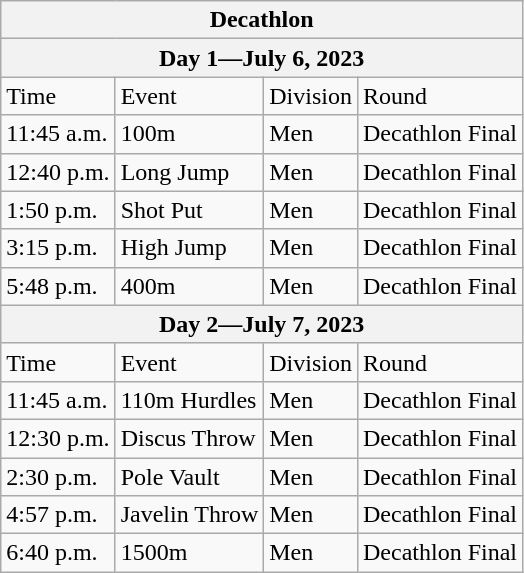<table class="wikitable sortable">
<tr>
<th colspan="6">Decathlon</th>
</tr>
<tr>
<th colspan="6">Day 1—July 6, 2023</th>
</tr>
<tr>
<td>Time</td>
<td>Event</td>
<td>Division</td>
<td>Round</td>
</tr>
<tr>
<td>11:45 a.m.</td>
<td>100m</td>
<td>Men</td>
<td>Decathlon Final</td>
</tr>
<tr>
<td>12:40 p.m.</td>
<td>Long Jump</td>
<td>Men</td>
<td>Decathlon Final</td>
</tr>
<tr>
<td>1:50 p.m.</td>
<td>Shot Put</td>
<td>Men</td>
<td>Decathlon Final</td>
</tr>
<tr>
<td>3:15 p.m.</td>
<td>High Jump</td>
<td>Men</td>
<td>Decathlon Final</td>
</tr>
<tr>
<td>5:48 p.m.</td>
<td>400m</td>
<td>Men</td>
<td>Decathlon Final</td>
</tr>
<tr>
<th colspan="6">Day 2—July 7, 2023</th>
</tr>
<tr>
<td>Time</td>
<td>Event</td>
<td>Division</td>
<td>Round</td>
</tr>
<tr>
<td>11:45 a.m.</td>
<td>110m Hurdles</td>
<td>Men</td>
<td>Decathlon Final</td>
</tr>
<tr>
<td>12:30 p.m.</td>
<td>Discus Throw</td>
<td>Men</td>
<td>Decathlon Final</td>
</tr>
<tr>
<td>2:30 p.m.</td>
<td>Pole Vault</td>
<td>Men</td>
<td>Decathlon Final</td>
</tr>
<tr>
<td>4:57 p.m.</td>
<td>Javelin Throw</td>
<td>Men</td>
<td>Decathlon Final</td>
</tr>
<tr>
<td>6:40 p.m.</td>
<td>1500m</td>
<td>Men</td>
<td>Decathlon Final</td>
</tr>
</table>
